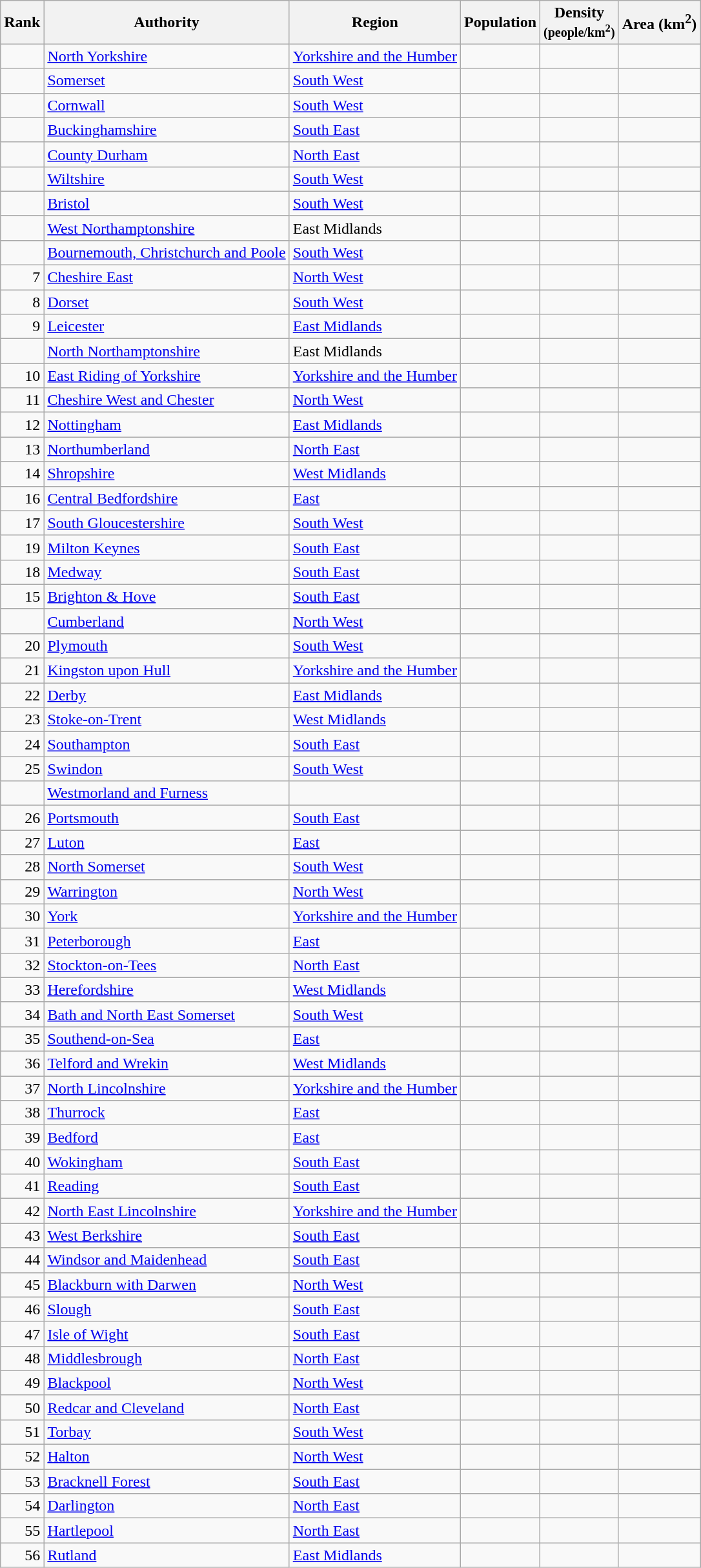<table class="sortable wikitable">
<tr>
<th>Rank</th>
<th>Authority</th>
<th>Region</th>
<th>Population</th>
<th>Density<br><small>(people/km<sup>2</sup>)</small></th>
<th>Area (km<sup>2</sup>)</th>
</tr>
<tr>
<td></td>
<td><a href='#'>North Yorkshire</a></td>
<td><a href='#'>Yorkshire and the Humber</a></td>
<td align="right"></td>
<td align="right"></td>
<td align="right"></td>
</tr>
<tr>
<td></td>
<td><a href='#'>Somerset</a></td>
<td><a href='#'>South West</a></td>
<td align="right"></td>
<td align="right"></td>
<td align="right"></td>
</tr>
<tr>
<td></td>
<td><a href='#'>Cornwall</a></td>
<td><a href='#'>South West</a></td>
<td align="right"></td>
<td align="right"></td>
<td align="right"></td>
</tr>
<tr>
<td></td>
<td><a href='#'>Buckinghamshire</a></td>
<td><a href='#'>South East</a></td>
<td align="right"></td>
<td align="right"></td>
<td align="right"></td>
</tr>
<tr>
<td></td>
<td><a href='#'>County Durham</a></td>
<td><a href='#'>North East</a></td>
<td align="right"></td>
<td align="right"></td>
<td align="right"></td>
</tr>
<tr>
<td></td>
<td><a href='#'>Wiltshire</a></td>
<td><a href='#'>South West</a></td>
<td align="right"></td>
<td align="right"></td>
<td align="right"></td>
</tr>
<tr>
<td></td>
<td><a href='#'>Bristol</a></td>
<td><a href='#'>South West</a></td>
<td align="right"></td>
<td align="right"></td>
<td align="right"></td>
</tr>
<tr>
<td></td>
<td><a href='#'>West Northamptonshire</a></td>
<td>East Midlands</td>
<td align="right"></td>
<td align="right"></td>
<td align="right"></td>
</tr>
<tr>
<td></td>
<td><a href='#'>Bournemouth, Christchurch and Poole</a></td>
<td><a href='#'>South West</a></td>
<td align="right"></td>
<td align="right"></td>
<td align="right"></td>
</tr>
<tr>
<td align="right">7</td>
<td><a href='#'>Cheshire East</a></td>
<td><a href='#'>North West</a></td>
<td align="right"></td>
<td align="right"></td>
<td align="right"></td>
</tr>
<tr>
<td align="right">8</td>
<td><a href='#'>Dorset</a></td>
<td><a href='#'>South West</a></td>
<td align="right"></td>
<td align="right"></td>
<td align="right"></td>
</tr>
<tr>
<td align="right">9</td>
<td><a href='#'>Leicester</a></td>
<td><a href='#'>East Midlands</a></td>
<td align="right"></td>
<td align="right"></td>
<td align="right"></td>
</tr>
<tr>
<td></td>
<td><a href='#'>North Northamptonshire</a></td>
<td>East Midlands</td>
<td></td>
<td></td>
<td></td>
</tr>
<tr>
<td align="right">10</td>
<td><a href='#'>East Riding of Yorkshire</a></td>
<td><a href='#'>Yorkshire and the Humber</a></td>
<td align="right"></td>
<td align="right"></td>
<td align="right"></td>
</tr>
<tr>
<td align="right">11</td>
<td><a href='#'>Cheshire West and Chester</a></td>
<td><a href='#'>North West</a></td>
<td align="right"></td>
<td align="right"></td>
<td align="right"></td>
</tr>
<tr>
<td align="right">12</td>
<td><a href='#'>Nottingham</a></td>
<td><a href='#'>East Midlands</a></td>
<td align="right"></td>
<td align="right"></td>
<td align="right"></td>
</tr>
<tr>
<td align="right">13</td>
<td><a href='#'>Northumberland</a></td>
<td><a href='#'>North East</a></td>
<td align="right"></td>
<td align="right"></td>
<td align="right"></td>
</tr>
<tr>
<td align="right">14</td>
<td><a href='#'>Shropshire</a></td>
<td><a href='#'>West Midlands</a></td>
<td align="right"></td>
<td align="right"></td>
<td align="right"></td>
</tr>
<tr>
<td align="right">16</td>
<td><a href='#'>Central Bedfordshire</a></td>
<td><a href='#'>East</a></td>
<td align="right"></td>
<td align="right"></td>
<td align="right"></td>
</tr>
<tr>
<td align="right">17</td>
<td><a href='#'>South Gloucestershire</a></td>
<td><a href='#'>South West</a></td>
<td align="right"></td>
<td align="right"></td>
<td align="right"></td>
</tr>
<tr>
<td align="right">19</td>
<td><a href='#'>Milton Keynes</a></td>
<td><a href='#'>South East</a></td>
<td align="right"></td>
<td align="right"></td>
<td align="right"></td>
</tr>
<tr>
<td align="right">18</td>
<td><a href='#'>Medway</a></td>
<td><a href='#'>South East</a></td>
<td align="right"></td>
<td align="right"></td>
<td align="right"></td>
</tr>
<tr>
<td align="right">15</td>
<td><a href='#'>Brighton & Hove</a></td>
<td><a href='#'>South East</a></td>
<td align="right"></td>
<td align="right"></td>
<td align="right"></td>
</tr>
<tr>
<td></td>
<td><a href='#'>Cumberland</a></td>
<td><a href='#'>North West</a></td>
<td></td>
<td></td>
<td></td>
</tr>
<tr>
<td align="right">20</td>
<td><a href='#'>Plymouth</a></td>
<td><a href='#'>South West</a></td>
<td align="right"></td>
<td align="right"></td>
<td align="right"></td>
</tr>
<tr>
<td align="right">21</td>
<td><a href='#'>Kingston upon Hull</a></td>
<td><a href='#'>Yorkshire and the Humber</a></td>
<td align="right"></td>
<td align="right"></td>
<td align="right"></td>
</tr>
<tr>
<td align="right">22</td>
<td><a href='#'>Derby</a></td>
<td><a href='#'>East Midlands</a></td>
<td align="right"></td>
<td align="right"></td>
<td align="right"></td>
</tr>
<tr>
<td align="right">23</td>
<td><a href='#'>Stoke-on-Trent</a></td>
<td><a href='#'>West Midlands</a></td>
<td align="right"></td>
<td align="right"></td>
<td align="right"></td>
</tr>
<tr>
<td align="right">24</td>
<td><a href='#'>Southampton</a></td>
<td><a href='#'>South East</a></td>
<td align="right"></td>
<td align="right"></td>
<td align="right"></td>
</tr>
<tr>
<td align="right">25</td>
<td><a href='#'>Swindon</a></td>
<td><a href='#'>South West</a></td>
<td align="right"></td>
<td align="right"></td>
<td align="right"></td>
</tr>
<tr>
<td></td>
<td><a href='#'>Westmorland and Furness</a></td>
<td></td>
<td></td>
<td></td>
<td></td>
</tr>
<tr>
<td align="right">26</td>
<td><a href='#'>Portsmouth</a></td>
<td><a href='#'>South East</a></td>
<td align="right"></td>
<td align="right"></td>
<td align="right"></td>
</tr>
<tr>
<td align="right">27</td>
<td><a href='#'>Luton</a></td>
<td><a href='#'>East</a></td>
<td align="right"></td>
<td align="right"></td>
<td align="right"></td>
</tr>
<tr>
<td align="right">28</td>
<td><a href='#'>North Somerset</a></td>
<td><a href='#'>South West</a></td>
<td align="right"></td>
<td align="right"></td>
<td align="right"></td>
</tr>
<tr>
<td align="right">29</td>
<td><a href='#'>Warrington</a></td>
<td><a href='#'>North West</a></td>
<td align="right"></td>
<td align="right"></td>
<td align="right"></td>
</tr>
<tr>
<td align="right">30</td>
<td><a href='#'>York</a></td>
<td><a href='#'>Yorkshire and the Humber</a></td>
<td align="right"></td>
<td align="right"></td>
<td align="right"></td>
</tr>
<tr>
<td align="right">31</td>
<td><a href='#'>Peterborough</a></td>
<td><a href='#'>East</a></td>
<td align="right"></td>
<td align="right"></td>
<td align="right"></td>
</tr>
<tr>
<td align="right">32</td>
<td><a href='#'>Stockton-on-Tees</a></td>
<td><a href='#'>North East</a></td>
<td align="right"></td>
<td align="right"></td>
<td align="right"></td>
</tr>
<tr>
<td align="right">33</td>
<td><a href='#'>Herefordshire</a></td>
<td><a href='#'>West Midlands</a></td>
<td align="right"></td>
<td align="right"></td>
<td align="right"></td>
</tr>
<tr>
<td align="right">34</td>
<td><a href='#'>Bath and North East Somerset</a></td>
<td><a href='#'>South West</a></td>
<td align="right"></td>
<td align="right"></td>
<td align="right"></td>
</tr>
<tr>
<td align="right">35</td>
<td><a href='#'>Southend-on-Sea</a></td>
<td><a href='#'>East</a></td>
<td align="right"></td>
<td align="right"></td>
<td align="right"></td>
</tr>
<tr>
<td align="right">36</td>
<td><a href='#'>Telford and Wrekin</a></td>
<td><a href='#'>West Midlands</a></td>
<td align="right"></td>
<td align="right"></td>
<td align="right"></td>
</tr>
<tr>
<td align="right">37</td>
<td><a href='#'>North Lincolnshire</a></td>
<td><a href='#'>Yorkshire and the Humber</a></td>
<td align="right"></td>
<td align="right"></td>
<td align="right"></td>
</tr>
<tr>
<td align="right">38</td>
<td><a href='#'>Thurrock</a></td>
<td><a href='#'>East</a></td>
<td align="right"></td>
<td align="right"></td>
<td align="right"></td>
</tr>
<tr>
<td align="right">39</td>
<td><a href='#'>Bedford</a></td>
<td><a href='#'>East</a></td>
<td align="right"></td>
<td align="right"></td>
<td align="right"></td>
</tr>
<tr>
<td align="right">40</td>
<td><a href='#'>Wokingham</a></td>
<td><a href='#'>South East</a></td>
<td align="right"></td>
<td align="right"></td>
<td align="right"></td>
</tr>
<tr>
<td align="right">41</td>
<td><a href='#'>Reading</a></td>
<td><a href='#'>South East</a></td>
<td align="right"></td>
<td align="right"></td>
<td align="right"></td>
</tr>
<tr>
<td align="right">42</td>
<td><a href='#'>North East Lincolnshire</a></td>
<td><a href='#'>Yorkshire and the Humber</a></td>
<td align="right"></td>
<td align="right"></td>
<td align="right"></td>
</tr>
<tr>
<td align="right">43</td>
<td><a href='#'>West Berkshire</a></td>
<td><a href='#'>South East</a></td>
<td align="right"></td>
<td align="right"></td>
<td align="right"></td>
</tr>
<tr>
<td align="right">44</td>
<td><a href='#'>Windsor and Maidenhead</a></td>
<td><a href='#'>South East</a></td>
<td align="right"></td>
<td align="right"></td>
<td align="right"></td>
</tr>
<tr>
<td align="right">45</td>
<td><a href='#'>Blackburn with Darwen</a></td>
<td><a href='#'>North West</a></td>
<td align="right"></td>
<td align="right"></td>
<td align="right"></td>
</tr>
<tr>
<td align="right">46</td>
<td><a href='#'>Slough</a></td>
<td><a href='#'>South East</a></td>
<td align="right"></td>
<td align="right"></td>
<td align="right"></td>
</tr>
<tr>
<td align="right">47</td>
<td><a href='#'>Isle of Wight</a></td>
<td><a href='#'>South East</a></td>
<td align="right"></td>
<td align="right"></td>
<td align="right"></td>
</tr>
<tr>
<td align="right">48</td>
<td><a href='#'>Middlesbrough</a></td>
<td><a href='#'>North East</a></td>
<td align="right"></td>
<td align="right"></td>
<td align="right"></td>
</tr>
<tr>
<td align="right">49</td>
<td><a href='#'>Blackpool</a></td>
<td><a href='#'>North West</a></td>
<td align="right"></td>
<td align="right"></td>
<td align="right"></td>
</tr>
<tr>
<td align="right">50</td>
<td><a href='#'>Redcar and Cleveland</a></td>
<td><a href='#'>North East</a></td>
<td align="right"></td>
<td align="right"></td>
<td align="right"></td>
</tr>
<tr>
<td align="right">51</td>
<td><a href='#'>Torbay</a></td>
<td><a href='#'>South West</a></td>
<td align="right"></td>
<td align="right"></td>
<td align="right"></td>
</tr>
<tr>
<td align="right">52</td>
<td><a href='#'>Halton</a></td>
<td><a href='#'>North West</a></td>
<td align="right"></td>
<td align="right"></td>
<td align="right"></td>
</tr>
<tr>
<td align="right">53</td>
<td><a href='#'>Bracknell Forest</a></td>
<td><a href='#'>South East</a></td>
<td align="right"></td>
<td align="right"></td>
<td align="right"></td>
</tr>
<tr>
<td align="right">54</td>
<td><a href='#'>Darlington</a></td>
<td><a href='#'>North East</a></td>
<td align="right"></td>
<td align="right"></td>
<td align="right"></td>
</tr>
<tr>
<td align="right">55</td>
<td><a href='#'>Hartlepool</a></td>
<td><a href='#'>North East</a></td>
<td align="right"></td>
<td align="right"></td>
<td align="right"></td>
</tr>
<tr>
<td align="right">56</td>
<td><a href='#'>Rutland</a></td>
<td><a href='#'>East Midlands</a></td>
<td align="right"></td>
<td align="right"></td>
<td align="right"></td>
</tr>
</table>
